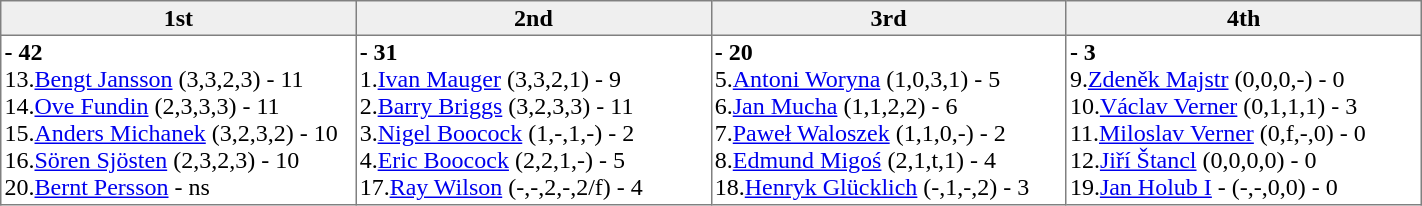<table border=1 cellpadding=2 cellspacing=0 width=75% style="border-collapse:collapse">
<tr align=center style="background:#efefef;">
<th width=20% >1st</th>
<th width=20% >2nd</th>
<th width=20% >3rd</th>
<th width=20%>4th</th>
</tr>
<tr align=left>
<td valign=top ><strong> - 42</strong><br>13.<a href='#'>Bengt Jansson</a> (3,3,2,3) - 11<br>14.<a href='#'>Ove Fundin</a> (2,3,3,3) - 11<br>15.<a href='#'>Anders Michanek</a> (3,2,3,2) - 10<br>16.<a href='#'>Sören Sjösten</a> (2,3,2,3) - 10<br>20.<a href='#'>Bernt Persson</a> - ns</td>
<td valign=top ><strong> - 31</strong><br>1.<a href='#'>Ivan Mauger</a> (3,3,2,1) - 9<br>2.<a href='#'>Barry Briggs</a> (3,2,3,3) - 11<br>3.<a href='#'>Nigel Boocock</a> (1,-,1,-) - 2<br>4.<a href='#'>Eric Boocock</a> (2,2,1,-) - 5<br>17.<a href='#'>Ray Wilson</a> (-,-,2,-,2/f) - 4</td>
<td valign=top ><strong> - 20</strong><br>5.<a href='#'>Antoni Woryna</a> (1,0,3,1) - 5<br>6.<a href='#'>Jan Mucha</a> (1,1,2,2) - 6<br>7.<a href='#'>Paweł Waloszek</a> (1,1,0,-) - 2<br>8.<a href='#'>Edmund Migoś</a> (2,1,t,1) - 4<br>18.<a href='#'>Henryk Glücklich</a> (-,1,-,2) - 3</td>
<td valign=top><strong> - 3</strong><br>9.<a href='#'>Zdeněk Majstr</a> (0,0,0,-) - 0<br>10.<a href='#'>Václav Verner</a> (0,1,1,1) - 3<br>11.<a href='#'>Miloslav Verner</a> (0,f,-,0) - 0<br>12.<a href='#'>Jiří Štancl</a> (0,0,0,0) - 0<br>19.<a href='#'>Jan Holub I</a> - (-,-,0,0) - 0</td>
</tr>
</table>
